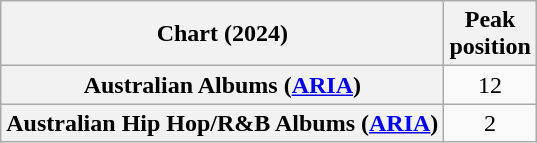<table class="wikitable sortable plainrowheaders" style="text-align:center">
<tr>
<th scope="col">Chart (2024)</th>
<th scope="col">Peak<br>position</th>
</tr>
<tr>
<th scope="row">Australian Albums (<a href='#'>ARIA</a>)</th>
<td>12</td>
</tr>
<tr>
<th scope="row">Australian Hip Hop/R&B Albums (<a href='#'>ARIA</a>)</th>
<td>2</td>
</tr>
</table>
